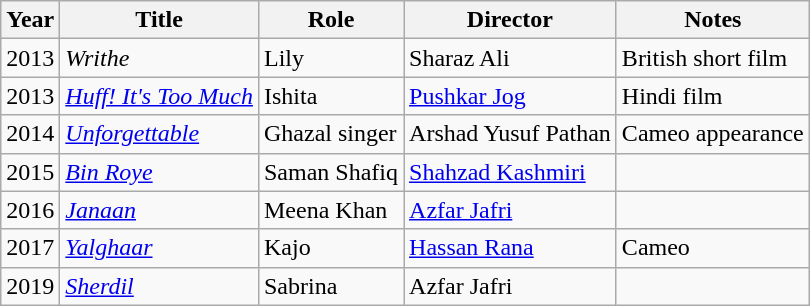<table class="wikitable sortable plainrowheaders">
<tr style="text-align:center;">
<th scope="col">Year</th>
<th scope="col">Title</th>
<th scope="col">Role</th>
<th scope="col">Director</th>
<th class="unsortable" scope="col">Notes</th>
</tr>
<tr>
<td>2013</td>
<td><em>Writhe</em></td>
<td>Lily</td>
<td>Sharaz Ali</td>
<td>British short film</td>
</tr>
<tr>
<td>2013</td>
<td><em><a href='#'>Huff! It's Too Much</a></em></td>
<td>Ishita</td>
<td><a href='#'>Pushkar Jog</a></td>
<td>Hindi film</td>
</tr>
<tr>
<td>2014</td>
<td><em><a href='#'>Unforgettable</a></em></td>
<td>Ghazal singer</td>
<td>Arshad Yusuf Pathan</td>
<td>Cameo appearance</td>
</tr>
<tr>
<td>2015</td>
<td><em><a href='#'>Bin Roye</a></em></td>
<td>Saman Shafiq</td>
<td><a href='#'>Shahzad Kashmiri</a></td>
<td></td>
</tr>
<tr>
<td>2016</td>
<td><em><a href='#'>Janaan</a></em></td>
<td>Meena Khan</td>
<td><a href='#'>Azfar Jafri</a></td>
<td></td>
</tr>
<tr>
<td>2017</td>
<td><em><a href='#'>Yalghaar</a></em></td>
<td>Kajo</td>
<td><a href='#'>Hassan Rana</a></td>
<td>Cameo</td>
</tr>
<tr>
<td>2019</td>
<td><em><a href='#'>Sherdil</a></em></td>
<td>Sabrina</td>
<td>Azfar Jafri</td>
<td></td>
</tr>
</table>
